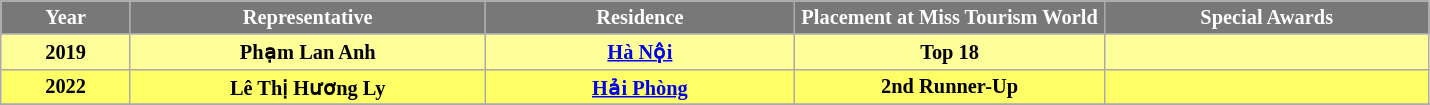<table class="wikitable sortable" style="font-size: 85%; text-align:center">
<tr>
<th width="80" style="background-color:#787878;color:#FFFFFF;">Year</th>
<th width="230" style="background-color:#787878;color:#FFFFFF;">Representative</th>
<th width="200" style="background-color:#787878;color:#FFFFFF;">Residence</th>
<th width="200" style="background-color:#787878;color:#FFFFFF;">Placement at Miss Tourism World</th>
<th width="210" style="background-color:#787878;color:#FFFFFF;">Special Awards</th>
</tr>
<tr style="background-color:#FFFF99; font-weight: bold">
<td>2019</td>
<td>Phạm Lan Anh</td>
<td><a href='#'>Hà Nội</a></td>
<td>Top 18</td>
<td style="background:;"></td>
</tr>
<tr style="background-color:#FFFF66; font-weight: bold">
<td>2022</td>
<td>Lê Thị Hương Ly</td>
<td><a href='#'>Hải Phòng</a></td>
<td>2nd Runner-Up</td>
<td></td>
</tr>
<tr>
</tr>
</table>
